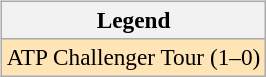<table>
<tr valign=top>
<td><br><table class=wikitable style=font-size:97%>
<tr>
<th>Legend</th>
</tr>
<tr style="background:moccasin;">
<td>ATP Challenger Tour (1–0)</td>
</tr>
</table>
</td>
<td></td>
</tr>
</table>
